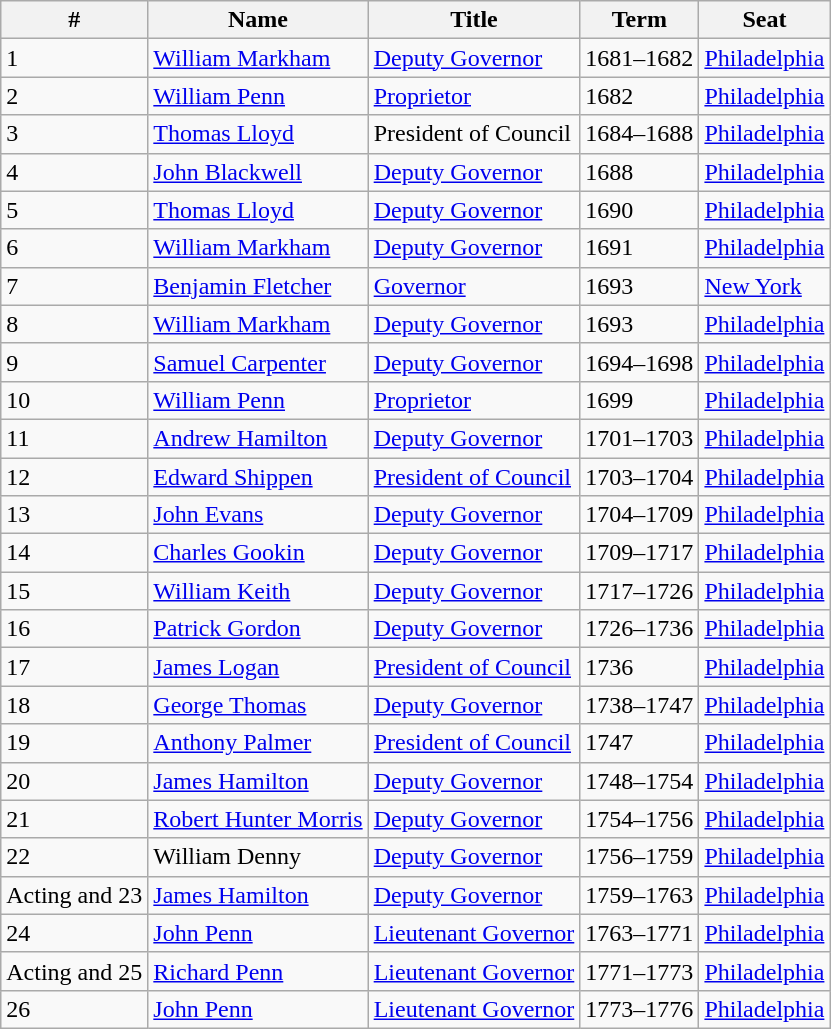<table class="wikitable">
<tr>
<th>#</th>
<th>Name</th>
<th>Title</th>
<th>Term</th>
<th>Seat</th>
</tr>
<tr>
<td>1</td>
<td><a href='#'>William Markham</a></td>
<td><a href='#'>Deputy Governor</a></td>
<td>1681–1682</td>
<td><a href='#'>Philadelphia</a></td>
</tr>
<tr>
<td>2</td>
<td><a href='#'>William Penn</a></td>
<td><a href='#'>Proprietor</a></td>
<td>1682</td>
<td><a href='#'>Philadelphia</a></td>
</tr>
<tr>
<td>3</td>
<td><a href='#'>Thomas Lloyd</a></td>
<td>President of Council</td>
<td>1684–1688</td>
<td><a href='#'>Philadelphia</a></td>
</tr>
<tr>
<td>4</td>
<td><a href='#'>John Blackwell</a></td>
<td><a href='#'>Deputy Governor</a></td>
<td>1688</td>
<td><a href='#'>Philadelphia</a></td>
</tr>
<tr>
<td>5</td>
<td><a href='#'>Thomas Lloyd</a></td>
<td><a href='#'>Deputy Governor</a></td>
<td>1690</td>
<td><a href='#'>Philadelphia</a></td>
</tr>
<tr>
<td>6</td>
<td><a href='#'>William Markham</a></td>
<td><a href='#'>Deputy Governor</a></td>
<td>1691</td>
<td><a href='#'>Philadelphia</a></td>
</tr>
<tr>
<td>7</td>
<td><a href='#'>Benjamin Fletcher</a></td>
<td><a href='#'>Governor</a></td>
<td>1693</td>
<td><a href='#'>New York</a></td>
</tr>
<tr>
<td>8</td>
<td><a href='#'>William Markham</a></td>
<td><a href='#'>Deputy Governor</a></td>
<td>1693</td>
<td><a href='#'>Philadelphia</a></td>
</tr>
<tr>
<td>9</td>
<td><a href='#'>Samuel Carpenter</a></td>
<td><a href='#'>Deputy Governor</a></td>
<td>1694–1698</td>
<td><a href='#'>Philadelphia</a></td>
</tr>
<tr>
<td>10</td>
<td><a href='#'>William Penn</a></td>
<td><a href='#'>Proprietor</a></td>
<td>1699</td>
<td><a href='#'>Philadelphia</a></td>
</tr>
<tr>
<td>11</td>
<td><a href='#'>Andrew Hamilton</a></td>
<td><a href='#'>Deputy Governor</a></td>
<td>1701–1703</td>
<td><a href='#'>Philadelphia</a></td>
</tr>
<tr>
<td>12</td>
<td><a href='#'>Edward Shippen</a></td>
<td><a href='#'>President of Council</a></td>
<td>1703–1704</td>
<td><a href='#'>Philadelphia</a></td>
</tr>
<tr>
<td>13</td>
<td><a href='#'>John Evans</a></td>
<td><a href='#'>Deputy Governor</a></td>
<td>1704–1709</td>
<td><a href='#'>Philadelphia</a></td>
</tr>
<tr>
<td>14</td>
<td><a href='#'>Charles Gookin</a></td>
<td><a href='#'>Deputy Governor</a></td>
<td>1709–1717</td>
<td><a href='#'>Philadelphia</a></td>
</tr>
<tr>
<td>15</td>
<td><a href='#'>William Keith</a></td>
<td><a href='#'>Deputy Governor</a></td>
<td>1717–1726</td>
<td><a href='#'>Philadelphia</a></td>
</tr>
<tr>
<td>16</td>
<td><a href='#'>Patrick Gordon</a></td>
<td><a href='#'>Deputy Governor</a></td>
<td>1726–1736</td>
<td><a href='#'>Philadelphia</a></td>
</tr>
<tr>
<td>17</td>
<td><a href='#'>James Logan</a></td>
<td><a href='#'>President of Council</a></td>
<td>1736</td>
<td><a href='#'>Philadelphia</a></td>
</tr>
<tr>
<td>18</td>
<td><a href='#'>George Thomas</a></td>
<td><a href='#'>Deputy Governor</a></td>
<td>1738–1747</td>
<td><a href='#'>Philadelphia</a></td>
</tr>
<tr>
<td>19</td>
<td><a href='#'>Anthony Palmer</a></td>
<td><a href='#'>President of Council</a></td>
<td>1747</td>
<td><a href='#'>Philadelphia</a></td>
</tr>
<tr>
<td>20</td>
<td><a href='#'>James Hamilton</a></td>
<td><a href='#'>Deputy Governor</a></td>
<td>1748–1754</td>
<td><a href='#'>Philadelphia</a></td>
</tr>
<tr>
<td>21</td>
<td><a href='#'>Robert Hunter Morris</a></td>
<td><a href='#'>Deputy Governor</a></td>
<td>1754–1756</td>
<td><a href='#'>Philadelphia</a></td>
</tr>
<tr>
<td>22</td>
<td>William Denny</td>
<td><a href='#'>Deputy Governor</a></td>
<td>1756–1759</td>
<td><a href='#'>Philadelphia</a></td>
</tr>
<tr>
<td>Acting and 23</td>
<td><a href='#'>James Hamilton</a></td>
<td><a href='#'>Deputy Governor</a></td>
<td>1759–1763</td>
<td><a href='#'>Philadelphia</a></td>
</tr>
<tr>
<td>24</td>
<td><a href='#'>John Penn</a></td>
<td><a href='#'>Lieutenant Governor</a></td>
<td>1763–1771</td>
<td><a href='#'>Philadelphia</a></td>
</tr>
<tr>
<td>Acting and 25</td>
<td><a href='#'>Richard Penn</a></td>
<td><a href='#'>Lieutenant Governor</a></td>
<td>1771–1773</td>
<td><a href='#'>Philadelphia</a></td>
</tr>
<tr>
<td>26</td>
<td><a href='#'>John Penn</a></td>
<td><a href='#'>Lieutenant Governor</a></td>
<td>1773–1776</td>
<td><a href='#'>Philadelphia</a></td>
</tr>
</table>
